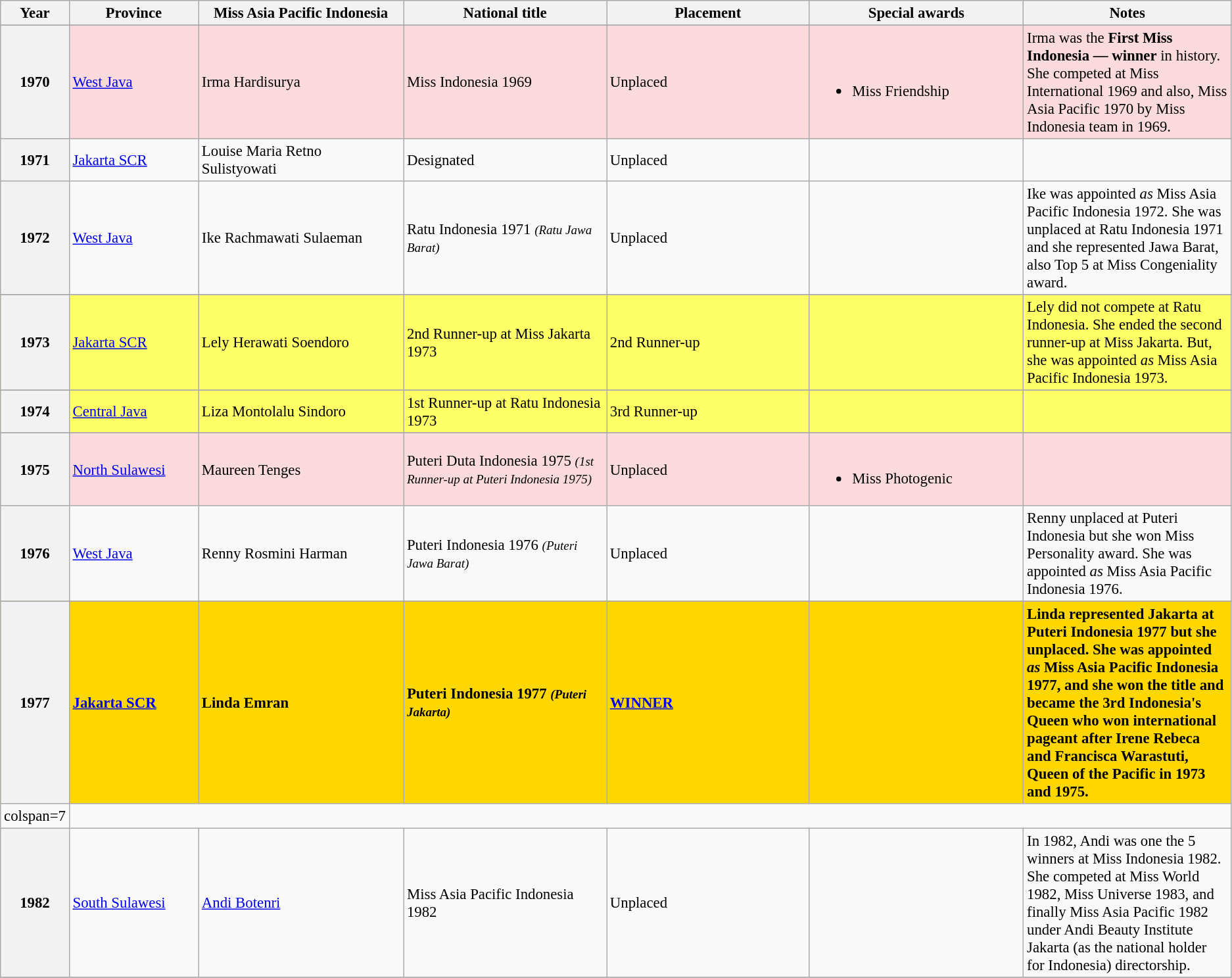<table class="wikitable " style="font-size: 95%;">
<tr>
<th width="60">Year</th>
<th width="150">Province</th>
<th width="250">Miss Asia Pacific Indonesia</th>
<th width="250">National title</th>
<th width="250">Placement</th>
<th width="250">Special awards</th>
<th width="250">Notes</th>
</tr>
<tr>
</tr>
<tr style="background-color:#FADADD; ">
<th>1970</th>
<td><a href='#'>West Java</a></td>
<td>Irma Hardisurya</td>
<td>Miss Indonesia 1969</td>
<td>Unplaced</td>
<td><br><ul><li>Miss Friendship</li></ul></td>
<td>Irma was the <strong>First Miss Indonesia ― winner</strong> in history. She competed at Miss International 1969 and also, Miss Asia Pacific 1970 by Miss Indonesia team in 1969.</td>
</tr>
<tr>
<th>1971</th>
<td><a href='#'>Jakarta SCR</a></td>
<td>Louise Maria Retno Sulistyowati</td>
<td>Designated</td>
<td>Unplaced</td>
<td></td>
<td></td>
</tr>
<tr>
<th>1972</th>
<td><a href='#'>West Java</a></td>
<td>Ike Rachmawati Sulaeman</td>
<td>Ratu Indonesia 1971 <small><em>(Ratu Jawa Barat)</em></small></td>
<td>Unplaced</td>
<td></td>
<td>Ike was appointed <em>as</em> Miss Asia Pacific Indonesia 1972. She was unplaced at Ratu Indonesia 1971 and she represented Jawa Barat, also Top 5 at Miss Congeniality award.</td>
</tr>
<tr>
</tr>
<tr style="background-color:#FFFF66; ">
<th>1973</th>
<td><a href='#'>Jakarta SCR</a></td>
<td>Lely Herawati Soendoro</td>
<td>2nd Runner-up at Miss Jakarta 1973</td>
<td>2nd Runner-up</td>
<td></td>
<td>Lely did not compete at Ratu Indonesia. She ended the second runner-up at Miss Jakarta. But, she was appointed <em>as</em> Miss Asia Pacific Indonesia 1973.</td>
</tr>
<tr>
</tr>
<tr style="background-color:#FFFF66; ">
<th>1974</th>
<td><a href='#'>Central Java</a></td>
<td>Liza Montolalu Sindoro</td>
<td>1st Runner-up at Ratu Indonesia 1973</td>
<td>3rd Runner-up</td>
<td></td>
<td></td>
</tr>
<tr>
</tr>
<tr style="background-color:#FADADD; ">
<th>1975</th>
<td><a href='#'>North Sulawesi</a></td>
<td>Maureen Tenges</td>
<td>Puteri Duta Indonesia 1975 <small><em>(1st Runner-up at Puteri Indonesia 1975)</em></small></td>
<td>Unplaced</td>
<td><br><ul><li>Miss Photogenic</li></ul></td>
<td></td>
</tr>
<tr>
<th>1976</th>
<td><a href='#'>West Java</a></td>
<td>Renny Rosmini Harman</td>
<td>Puteri Indonesia 1976 <small><em>(Puteri Jawa Barat)</em></small></td>
<td>Unplaced</td>
<td></td>
<td>Renny unplaced at Puteri Indonesia but she won Miss Personality award. She was appointed <em>as</em> Miss Asia Pacific Indonesia 1976.</td>
</tr>
<tr>
</tr>
<tr style="background-color:GOLD; font-weight: bold">
<th>1977</th>
<td><a href='#'>Jakarta SCR</a></td>
<td>Linda Emran</td>
<td>Puteri Indonesia 1977 <small><em>(Puteri Jakarta)</em></small></td>
<td><a href='#'>WINNER</a></td>
<td></td>
<td>Linda represented Jakarta at Puteri Indonesia 1977 but she unplaced. She was appointed <em>as</em> Miss Asia Pacific Indonesia 1977, and she won the title and became the <strong>3rd Indonesia's Queen who won international pageant</strong> after Irene Rebeca and Francisca Warastuti, Queen of the Pacific in 1973 and 1975.</td>
</tr>
<tr>
<td>colspan=7 </td>
</tr>
<tr>
<th>1982</th>
<td><a href='#'>South Sulawesi</a></td>
<td><a href='#'>Andi Botenri</a></td>
<td>Miss Asia Pacific Indonesia 1982</td>
<td>Unplaced</td>
<td></td>
<td>In 1982, Andi was one the 5 winners at Miss Indonesia 1982. She competed at Miss World 1982, Miss Universe 1983, and finally Miss Asia Pacific 1982 under Andi Beauty Institute Jakarta (as the national holder for Indonesia) directorship.</td>
</tr>
<tr>
</tr>
</table>
